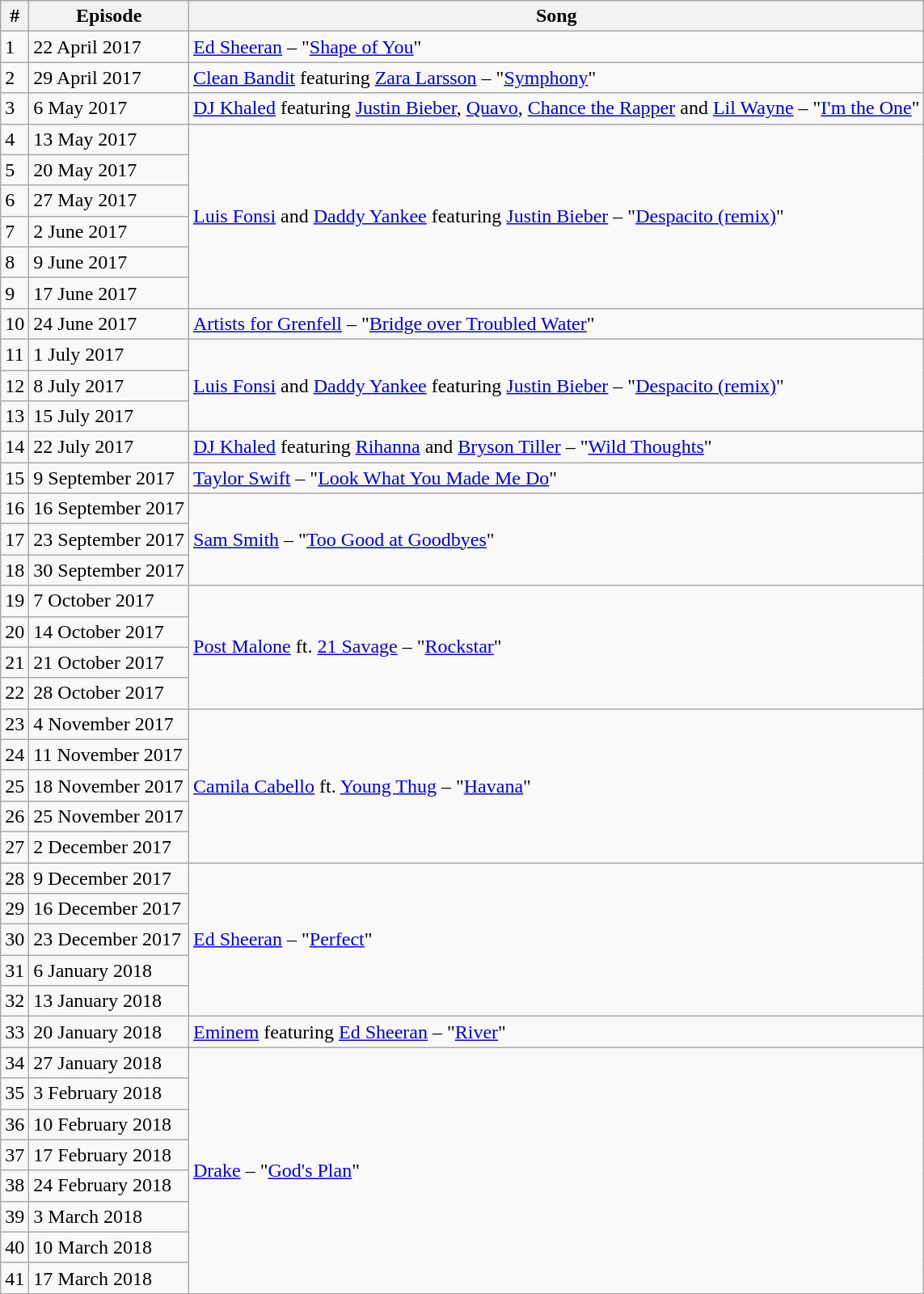<table class="wikitable">
<tr>
<th>#</th>
<th>Episode</th>
<th>Song</th>
</tr>
<tr>
<td>1</td>
<td>22 April 2017</td>
<td><a href='#'>Ed Sheeran</a> – "<a href='#'>Shape of You</a>"</td>
</tr>
<tr>
<td>2</td>
<td>29 April 2017</td>
<td><a href='#'>Clean Bandit</a> featuring <a href='#'>Zara Larsson</a> – "<a href='#'>Symphony</a>"</td>
</tr>
<tr>
<td>3</td>
<td>6 May 2017</td>
<td><a href='#'>DJ Khaled</a> featuring <a href='#'>Justin Bieber</a>, <a href='#'>Quavo</a>, <a href='#'>Chance the Rapper</a> and <a href='#'>Lil Wayne</a> – "<a href='#'>I'm the One</a>"</td>
</tr>
<tr>
<td>4</td>
<td>13 May 2017</td>
<td rowspan="6"><a href='#'>Luis Fonsi</a> and <a href='#'>Daddy Yankee</a> featuring <a href='#'>Justin Bieber</a> – "<a href='#'>Despacito (remix)</a>"</td>
</tr>
<tr>
<td>5</td>
<td>20 May 2017</td>
</tr>
<tr>
<td>6</td>
<td>27 May 2017</td>
</tr>
<tr>
<td>7</td>
<td>2 June 2017</td>
</tr>
<tr>
<td>8</td>
<td>9 June 2017</td>
</tr>
<tr>
<td>9</td>
<td>17 June 2017</td>
</tr>
<tr>
<td>10</td>
<td>24 June 2017</td>
<td><a href='#'>Artists for Grenfell</a> – "<a href='#'>Bridge over Troubled Water</a>"</td>
</tr>
<tr>
<td>11</td>
<td>1 July 2017</td>
<td rowspan="3"><a href='#'>Luis Fonsi</a> and <a href='#'>Daddy Yankee</a> featuring <a href='#'>Justin Bieber</a> – "<a href='#'>Despacito (remix)</a>"</td>
</tr>
<tr>
<td>12</td>
<td>8 July 2017</td>
</tr>
<tr>
<td>13</td>
<td>15 July 2017</td>
</tr>
<tr>
<td>14</td>
<td>22 July 2017</td>
<td><a href='#'>DJ Khaled</a> featuring <a href='#'>Rihanna</a> and <a href='#'>Bryson Tiller</a> – "<a href='#'>Wild Thoughts</a>"</td>
</tr>
<tr>
<td>15</td>
<td>9 September 2017</td>
<td><a href='#'>Taylor Swift</a> – "<a href='#'>Look What You Made Me Do</a>"</td>
</tr>
<tr>
<td>16</td>
<td>16 September 2017</td>
<td rowspan="3"><a href='#'>Sam Smith</a> – "<a href='#'>Too Good at Goodbyes</a>"</td>
</tr>
<tr>
<td>17</td>
<td>23 September 2017</td>
</tr>
<tr>
<td>18</td>
<td>30 September 2017</td>
</tr>
<tr>
<td>19</td>
<td>7 October 2017</td>
<td rowspan="4"><a href='#'>Post Malone</a> ft. <a href='#'>21 Savage</a> – "<a href='#'>Rockstar</a>"</td>
</tr>
<tr>
<td>20</td>
<td>14 October 2017</td>
</tr>
<tr>
<td>21</td>
<td>21 October 2017</td>
</tr>
<tr>
<td>22</td>
<td>28 October 2017</td>
</tr>
<tr>
<td>23</td>
<td>4 November 2017</td>
<td rowspan="5"><a href='#'>Camila Cabello</a> ft. <a href='#'>Young Thug</a> – "<a href='#'>Havana</a>"</td>
</tr>
<tr>
<td>24</td>
<td>11 November 2017</td>
</tr>
<tr>
<td>25</td>
<td>18 November 2017</td>
</tr>
<tr>
<td>26</td>
<td>25 November 2017</td>
</tr>
<tr>
<td>27</td>
<td>2 December 2017</td>
</tr>
<tr>
<td>28</td>
<td>9 December 2017</td>
<td rowspan="5"><a href='#'>Ed Sheeran</a> – "<a href='#'>Perfect</a>"</td>
</tr>
<tr>
<td>29</td>
<td>16 December 2017</td>
</tr>
<tr>
<td>30</td>
<td>23 December 2017</td>
</tr>
<tr>
<td>31</td>
<td>6 January 2018</td>
</tr>
<tr>
<td>32</td>
<td>13 January 2018</td>
</tr>
<tr>
<td>33</td>
<td>20 January 2018</td>
<td><a href='#'>Eminem</a> featuring <a href='#'>Ed Sheeran</a> – "<a href='#'>River</a>"</td>
</tr>
<tr>
<td>34</td>
<td>27 January 2018</td>
<td rowspan="8"><a href='#'>Drake</a> – "<a href='#'>God's Plan</a>"</td>
</tr>
<tr>
<td>35</td>
<td>3 February 2018</td>
</tr>
<tr>
<td>36</td>
<td>10 February 2018</td>
</tr>
<tr>
<td>37</td>
<td>17 February 2018</td>
</tr>
<tr>
<td>38</td>
<td>24 February 2018</td>
</tr>
<tr>
<td>39</td>
<td>3 March 2018</td>
</tr>
<tr>
<td>40</td>
<td>10 March 2018</td>
</tr>
<tr>
<td>41</td>
<td>17 March 2018</td>
</tr>
</table>
